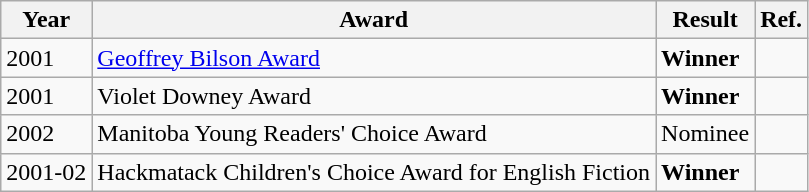<table class="wikitable">
<tr>
<th>Year</th>
<th>Award</th>
<th>Result</th>
<th>Ref.</th>
</tr>
<tr>
<td>2001</td>
<td><a href='#'>Geoffrey Bilson Award</a></td>
<td><strong>Winner</strong></td>
<td></td>
</tr>
<tr>
<td>2001</td>
<td>Violet Downey Award</td>
<td><strong>Winner</strong></td>
<td></td>
</tr>
<tr>
<td>2002</td>
<td>Manitoba Young Readers' Choice Award</td>
<td>Nominee</td>
<td></td>
</tr>
<tr>
<td>2001-02</td>
<td>Hackmatack Children's Choice Award for English Fiction</td>
<td><strong>Winner</strong></td>
<td></td>
</tr>
</table>
